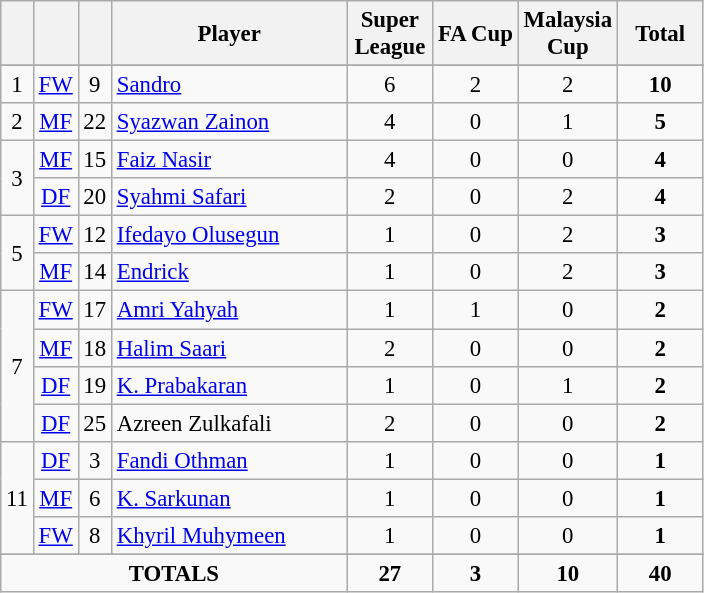<table class="wikitable sortable" style="font-size: 95%; text-align: center;">
<tr>
<th width=10></th>
<th width=10></th>
<th width=10></th>
<th width=150>Player</th>
<th width=50>Super League</th>
<th width=50>FA Cup</th>
<th width=50>Malaysia Cup</th>
<th width=50>Total</th>
</tr>
<tr>
</tr>
<tr>
<td>1</td>
<td><a href='#'>FW</a></td>
<td>9</td>
<td align=left> <a href='#'>Sandro</a></td>
<td>6</td>
<td>2</td>
<td>2</td>
<td><strong>10</strong></td>
</tr>
<tr>
<td>2</td>
<td><a href='#'>MF</a></td>
<td>22</td>
<td align=left> <a href='#'>Syazwan Zainon</a></td>
<td>4</td>
<td>0</td>
<td>1</td>
<td><strong>5</strong></td>
</tr>
<tr>
<td rowspan="2">3</td>
<td><a href='#'>MF</a></td>
<td>15</td>
<td align=left> <a href='#'>Faiz Nasir</a></td>
<td>4</td>
<td>0</td>
<td>0</td>
<td><strong>4</strong></td>
</tr>
<tr>
<td><a href='#'>DF</a></td>
<td>20</td>
<td align=left> <a href='#'>Syahmi Safari</a></td>
<td>2</td>
<td>0</td>
<td>2</td>
<td><strong>4</strong></td>
</tr>
<tr>
<td rowspan="2">5</td>
<td><a href='#'>FW</a></td>
<td>12</td>
<td align=left> <a href='#'>Ifedayo Olusegun</a></td>
<td>1</td>
<td>0</td>
<td>2</td>
<td><strong>3</strong></td>
</tr>
<tr>
<td><a href='#'>MF</a></td>
<td>14</td>
<td align=left> <a href='#'>Endrick</a></td>
<td>1</td>
<td>0</td>
<td>2</td>
<td><strong>3</strong></td>
</tr>
<tr>
<td rowspan="4">7</td>
<td><a href='#'>FW</a></td>
<td>17</td>
<td align=left> <a href='#'>Amri Yahyah</a></td>
<td>1</td>
<td>1</td>
<td>0</td>
<td><strong>2</strong></td>
</tr>
<tr>
<td><a href='#'>MF</a></td>
<td>18</td>
<td align=left> <a href='#'>Halim Saari</a></td>
<td>2</td>
<td>0</td>
<td>0</td>
<td><strong>2</strong></td>
</tr>
<tr>
<td><a href='#'>DF</a></td>
<td>19</td>
<td align=left> <a href='#'>K. Prabakaran</a></td>
<td>1</td>
<td>0</td>
<td>1</td>
<td><strong>2</strong></td>
</tr>
<tr>
<td><a href='#'>DF</a></td>
<td>25</td>
<td align=left> Azreen Zulkafali</td>
<td>2</td>
<td>0</td>
<td>0</td>
<td><strong>2</strong></td>
</tr>
<tr>
<td rowspan="3">11</td>
<td><a href='#'>DF</a></td>
<td>3</td>
<td align=left> <a href='#'>Fandi Othman</a></td>
<td>1</td>
<td>0</td>
<td>0</td>
<td><strong>1</strong></td>
</tr>
<tr>
<td><a href='#'>MF</a></td>
<td>6</td>
<td align=left> <a href='#'>K. Sarkunan</a></td>
<td>1</td>
<td>0</td>
<td>0</td>
<td><strong>1</strong></td>
</tr>
<tr>
<td><a href='#'>FW</a></td>
<td>8</td>
<td align=left> <a href='#'>Khyril Muhymeen</a></td>
<td>1</td>
<td>0</td>
<td>0</td>
<td><strong>1</strong></td>
</tr>
<tr>
</tr>
<tr class="sortbottom">
<td colspan=4><strong>TOTALS</strong></td>
<td><strong>27</strong></td>
<td><strong>3</strong></td>
<td><strong>10</strong></td>
<td><strong>40</strong></td>
</tr>
</table>
